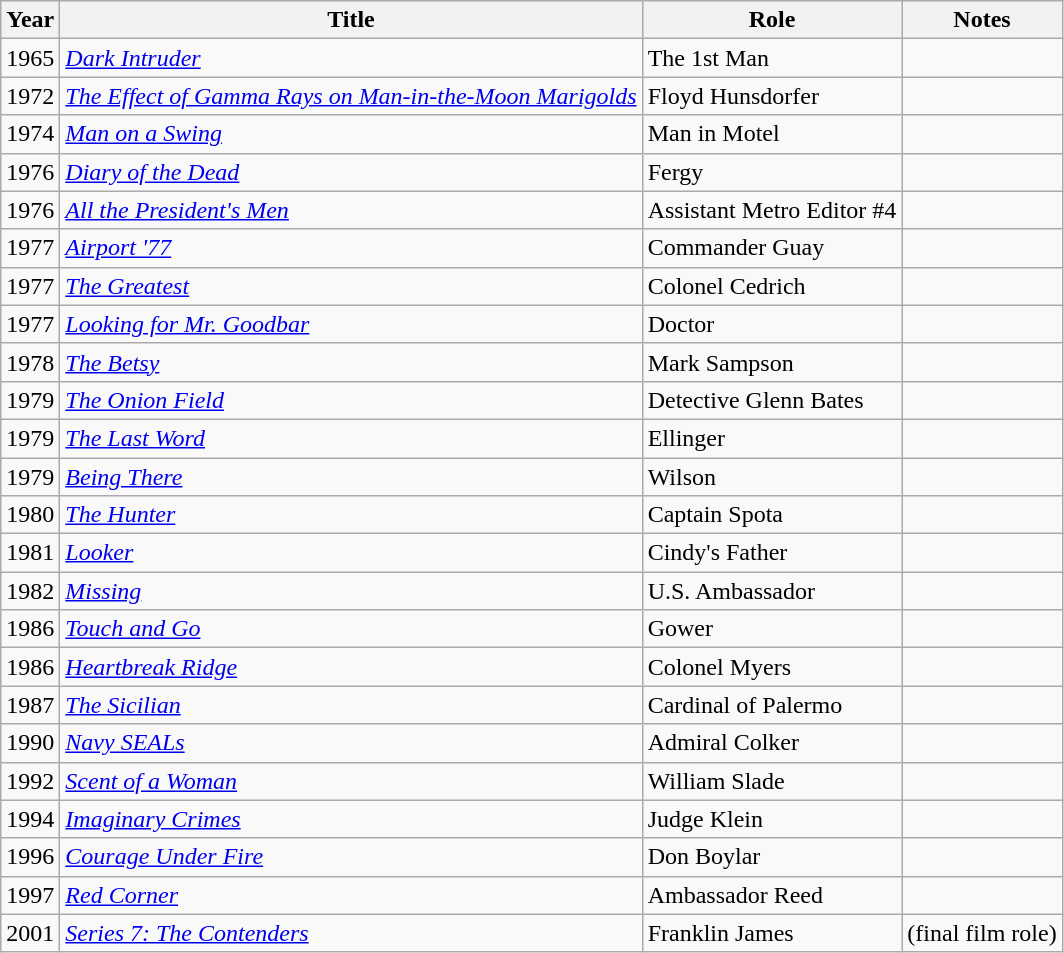<table class="wikitable sortable">
<tr>
<th>Year</th>
<th>Title</th>
<th>Role</th>
<th class="unsortable">Notes</th>
</tr>
<tr>
<td>1965</td>
<td><em><a href='#'>Dark Intruder</a></em></td>
<td>The 1st Man</td>
<td></td>
</tr>
<tr>
<td>1972</td>
<td><em><a href='#'>The Effect of Gamma Rays on Man-in-the-Moon Marigolds</a></em></td>
<td>Floyd Hunsdorfer</td>
<td></td>
</tr>
<tr>
<td>1974</td>
<td><em><a href='#'>Man on a Swing</a></em></td>
<td>Man in Motel</td>
<td></td>
</tr>
<tr>
<td>1976</td>
<td><em><a href='#'>Diary of the Dead</a></em></td>
<td>Fergy</td>
<td></td>
</tr>
<tr>
<td>1976</td>
<td><em><a href='#'>All the President's Men</a></em></td>
<td>Assistant Metro Editor #4</td>
<td></td>
</tr>
<tr>
<td>1977</td>
<td><em><a href='#'>Airport '77</a></em></td>
<td>Commander Guay</td>
<td></td>
</tr>
<tr>
<td>1977</td>
<td><em><a href='#'>The Greatest</a></em></td>
<td>Colonel Cedrich</td>
<td></td>
</tr>
<tr>
<td>1977</td>
<td><em><a href='#'>Looking for Mr. Goodbar</a></em></td>
<td>Doctor</td>
<td></td>
</tr>
<tr>
<td>1978</td>
<td><em><a href='#'>The Betsy</a></em></td>
<td>Mark Sampson</td>
<td></td>
</tr>
<tr>
<td>1979</td>
<td><em><a href='#'>The Onion Field</a></em></td>
<td>Detective Glenn Bates</td>
<td></td>
</tr>
<tr>
<td>1979</td>
<td><em><a href='#'>The Last Word</a></em></td>
<td>Ellinger</td>
<td></td>
</tr>
<tr>
<td>1979</td>
<td><em><a href='#'>Being There</a></em></td>
<td>Wilson</td>
<td></td>
</tr>
<tr>
<td>1980</td>
<td><em><a href='#'>The Hunter</a></em></td>
<td>Captain Spota</td>
<td></td>
</tr>
<tr>
<td>1981</td>
<td><em><a href='#'>Looker</a></em></td>
<td>Cindy's Father</td>
<td></td>
</tr>
<tr>
<td>1982</td>
<td><em><a href='#'>Missing</a></em></td>
<td>U.S. Ambassador</td>
<td></td>
</tr>
<tr>
<td>1986</td>
<td><em><a href='#'>Touch and Go</a></em></td>
<td>Gower</td>
<td></td>
</tr>
<tr>
<td>1986</td>
<td><em><a href='#'>Heartbreak Ridge</a></em></td>
<td>Colonel Myers</td>
<td></td>
</tr>
<tr>
<td>1987</td>
<td><em><a href='#'>The Sicilian</a></em></td>
<td>Cardinal of Palermo</td>
<td></td>
</tr>
<tr>
<td>1990</td>
<td><em><a href='#'>Navy SEALs</a></em></td>
<td>Admiral Colker</td>
<td></td>
</tr>
<tr>
<td>1992</td>
<td><em><a href='#'>Scent of a Woman</a></em></td>
<td>William Slade</td>
<td></td>
</tr>
<tr>
<td>1994</td>
<td><em><a href='#'>Imaginary Crimes</a></em></td>
<td>Judge Klein</td>
<td></td>
</tr>
<tr>
<td>1996</td>
<td><em><a href='#'>Courage Under Fire</a></em></td>
<td>Don Boylar</td>
<td></td>
</tr>
<tr>
<td>1997</td>
<td><em><a href='#'>Red Corner</a></em></td>
<td>Ambassador Reed</td>
<td></td>
</tr>
<tr>
<td>2001</td>
<td><em><a href='#'>Series 7: The Contenders</a></em></td>
<td>Franklin James</td>
<td>(final film role)</td>
</tr>
</table>
